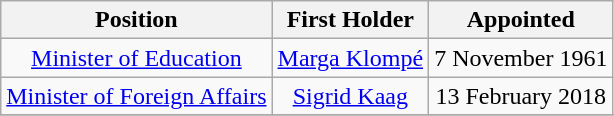<table class="wikitable" style="text-align:center">
<tr>
<th>Position</th>
<th>First Holder</th>
<th>Appointed</th>
</tr>
<tr>
<td><a href='#'>Minister of Education</a></td>
<td><a href='#'>Marga Klompé</a></td>
<td>7 November 1961</td>
</tr>
<tr>
<td><a href='#'>Minister of Foreign Affairs</a></td>
<td><a href='#'>Sigrid Kaag</a></td>
<td>13 February 2018</td>
</tr>
<tr>
</tr>
</table>
